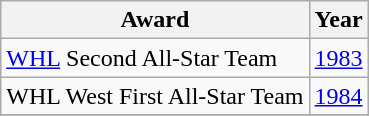<table class="wikitable">
<tr>
<th>Award</th>
<th>Year</th>
</tr>
<tr>
<td><a href='#'>WHL</a> Second All-Star Team</td>
<td><a href='#'>1983</a></td>
</tr>
<tr>
<td>WHL West First All-Star Team</td>
<td><a href='#'>1984</a></td>
</tr>
<tr>
</tr>
</table>
